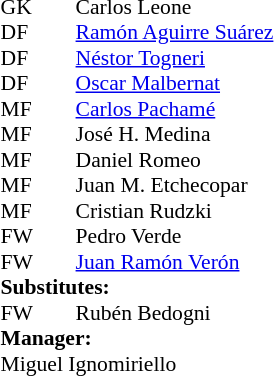<table cellspacing="0" cellpadding="0" style="font-size:90%; margin:0.2em auto;">
<tr>
<th width="25"></th>
<th width="25"></th>
</tr>
<tr>
<td>GK</td>
<td></td>
<td> Carlos Leone</td>
</tr>
<tr>
<td>DF</td>
<td></td>
<td> <a href='#'>Ramón Aguirre Suárez</a></td>
</tr>
<tr>
<td>DF</td>
<td></td>
<td> <a href='#'>Néstor Togneri</a></td>
</tr>
<tr>
<td>DF</td>
<td></td>
<td> <a href='#'>Oscar Malbernat</a></td>
</tr>
<tr>
<td>MF</td>
<td></td>
<td> <a href='#'>Carlos Pachamé</a></td>
</tr>
<tr>
<td>MF</td>
<td></td>
<td> José H. Medina</td>
</tr>
<tr>
<td>MF</td>
<td></td>
<td> Daniel Romeo</td>
</tr>
<tr>
<td>MF</td>
<td></td>
<td> Juan M. Etchecopar</td>
</tr>
<tr>
<td>MF</td>
<td></td>
<td> Cristian Rudzki</td>
<td></td>
<td></td>
</tr>
<tr>
<td>FW</td>
<td></td>
<td> Pedro Verde</td>
</tr>
<tr>
<td>FW</td>
<td></td>
<td> <a href='#'>Juan Ramón Verón</a></td>
</tr>
<tr>
<td colspan=3><strong>Substitutes:</strong></td>
</tr>
<tr>
<td>FW</td>
<td></td>
<td> Rubén Bedogni</td>
<td></td>
<td></td>
</tr>
<tr>
<td colspan=3><strong>Manager:</strong></td>
</tr>
<tr>
<td colspan=4> Miguel Ignomiriello</td>
</tr>
</table>
